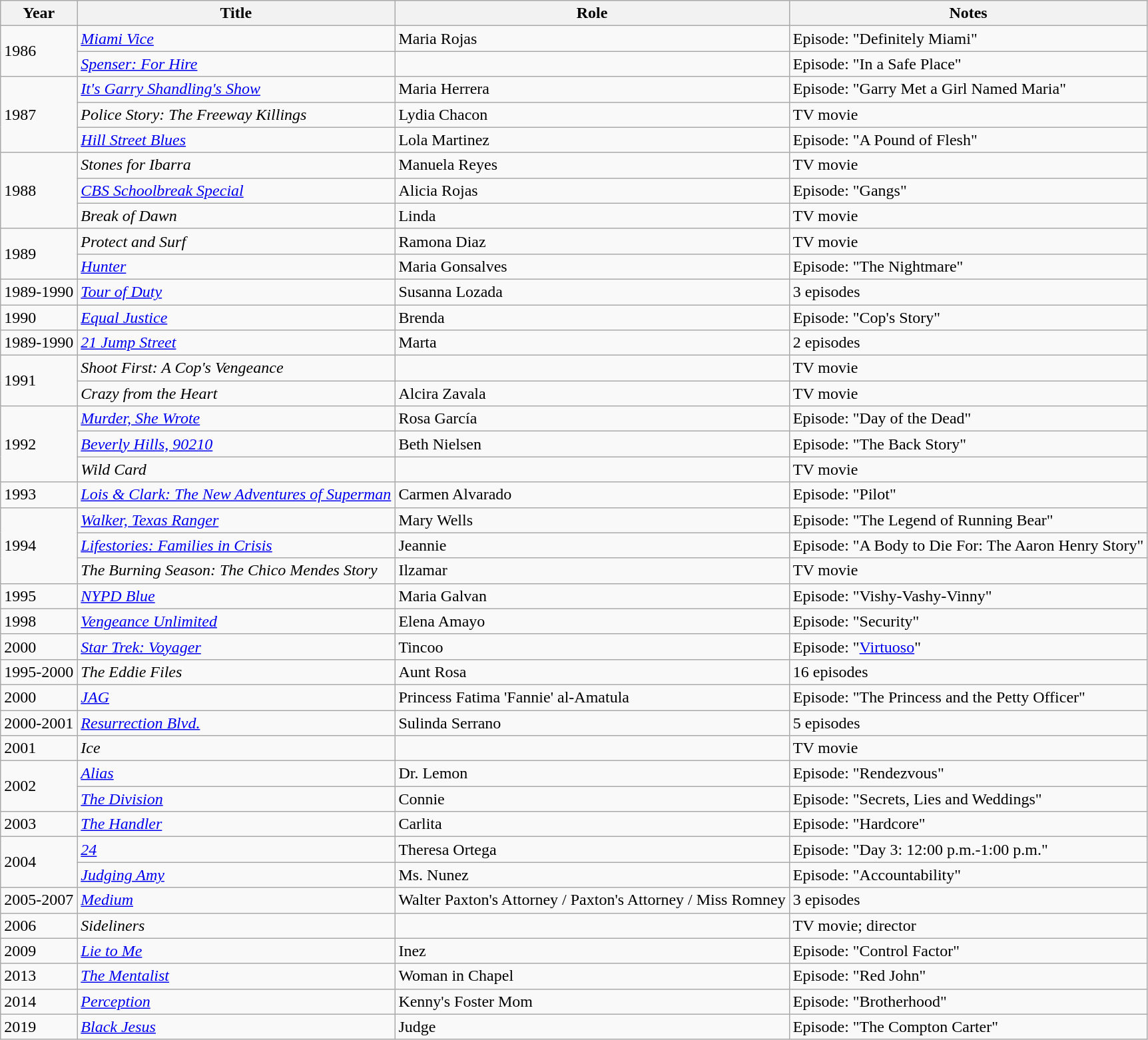<table class="wikitable sortable">
<tr>
<th>Year</th>
<th>Title</th>
<th>Role</th>
<th>Notes</th>
</tr>
<tr>
<td rowspan=2>1986</td>
<td><em><a href='#'>Miami Vice</a></em></td>
<td>Maria Rojas</td>
<td>Episode: "Definitely Miami"</td>
</tr>
<tr>
<td><em><a href='#'>Spenser: For Hire</a></em></td>
<td></td>
<td>Episode: "In a Safe Place"</td>
</tr>
<tr>
<td rowspan=3>1987</td>
<td><em><a href='#'>It's Garry Shandling's Show</a></em></td>
<td>Maria Herrera</td>
<td>Episode: "Garry Met a Girl Named Maria"</td>
</tr>
<tr>
<td><em>Police Story: The Freeway Killings</em></td>
<td>Lydia Chacon</td>
<td>TV movie</td>
</tr>
<tr>
<td><em><a href='#'>Hill Street Blues</a></em></td>
<td>Lola Martinez</td>
<td>Episode: "A Pound of Flesh"</td>
</tr>
<tr>
<td rowspan=3>1988</td>
<td><em>Stones for Ibarra</em></td>
<td>Manuela Reyes</td>
<td>TV movie</td>
</tr>
<tr>
<td><em><a href='#'>CBS Schoolbreak Special</a></em></td>
<td>Alicia Rojas</td>
<td>Episode: "Gangs"</td>
</tr>
<tr>
<td><em>Break of Dawn</em></td>
<td>Linda</td>
<td>TV movie</td>
</tr>
<tr>
<td rowspan=2>1989</td>
<td><em>Protect and Surf</em></td>
<td>Ramona Diaz</td>
<td>TV movie</td>
</tr>
<tr>
<td><em><a href='#'>Hunter</a></em></td>
<td>Maria Gonsalves</td>
<td>Episode: "The Nightmare"</td>
</tr>
<tr>
<td>1989-1990</td>
<td><em><a href='#'>Tour of Duty</a></em></td>
<td>Susanna Lozada</td>
<td>3 episodes</td>
</tr>
<tr>
<td>1990</td>
<td><em><a href='#'>Equal Justice</a></em></td>
<td>Brenda</td>
<td>Episode: "Cop's Story"</td>
</tr>
<tr>
<td>1989-1990</td>
<td><em><a href='#'>21 Jump Street</a></em></td>
<td>Marta</td>
<td>2 episodes</td>
</tr>
<tr>
<td rowspan=2>1991</td>
<td><em>Shoot First: A Cop's Vengeance</em></td>
<td></td>
<td>TV movie</td>
</tr>
<tr>
<td><em>Crazy from the Heart</em></td>
<td>Alcira Zavala</td>
<td>TV movie</td>
</tr>
<tr>
<td rowspan=3>1992</td>
<td><em><a href='#'>Murder, She Wrote</a></em></td>
<td>Rosa García</td>
<td>Episode: "Day of the Dead"</td>
</tr>
<tr>
<td><em><a href='#'>Beverly Hills, 90210</a></em></td>
<td>Beth Nielsen</td>
<td>Episode: "The Back Story"</td>
</tr>
<tr>
<td><em>Wild Card</em></td>
<td></td>
<td>TV movie</td>
</tr>
<tr>
<td>1993</td>
<td><em><a href='#'>Lois & Clark: The New Adventures of Superman</a></em></td>
<td>Carmen Alvarado</td>
<td>Episode: "Pilot"</td>
</tr>
<tr>
<td rowspan=3>1994</td>
<td><em><a href='#'>Walker, Texas Ranger</a></em></td>
<td>Mary Wells</td>
<td>Episode: "The Legend of Running Bear"</td>
</tr>
<tr>
<td><em><a href='#'>Lifestories: Families in Crisis</a></em></td>
<td>Jeannie</td>
<td>Episode: "A Body to Die For: The Aaron Henry Story"</td>
</tr>
<tr>
<td><em>The Burning Season: The Chico Mendes Story</em></td>
<td>Ilzamar</td>
<td>TV movie</td>
</tr>
<tr>
<td>1995</td>
<td><em><a href='#'>NYPD Blue</a></em></td>
<td>Maria Galvan</td>
<td>Episode: "Vishy-Vashy-Vinny"</td>
</tr>
<tr>
<td>1998</td>
<td><em><a href='#'>Vengeance Unlimited</a></em></td>
<td>Elena Amayo</td>
<td>Episode: "Security"</td>
</tr>
<tr>
<td>2000</td>
<td><em><a href='#'>Star Trek: Voyager</a></em></td>
<td>Tincoo</td>
<td>Episode: "<a href='#'>Virtuoso</a>"</td>
</tr>
<tr>
<td>1995-2000</td>
<td><em>The Eddie Files</em></td>
<td>Aunt Rosa</td>
<td>16 episodes</td>
</tr>
<tr>
<td>2000</td>
<td><em><a href='#'>JAG</a></em></td>
<td>Princess Fatima 'Fannie' al-Amatula</td>
<td>Episode: "The Princess and the Petty Officer"</td>
</tr>
<tr>
<td>2000-2001</td>
<td><em><a href='#'>Resurrection Blvd.</a></em></td>
<td>Sulinda Serrano</td>
<td>5 episodes</td>
</tr>
<tr>
<td>2001</td>
<td><em>Ice </em></td>
<td></td>
<td>TV movie</td>
</tr>
<tr>
<td rowspan=2>2002</td>
<td><em><a href='#'>Alias</a></em></td>
<td>Dr. Lemon</td>
<td>Episode: "Rendezvous"</td>
</tr>
<tr>
<td><em><a href='#'>The Division</a></em></td>
<td>Connie</td>
<td>Episode: "Secrets, Lies and Weddings"</td>
</tr>
<tr>
<td>2003</td>
<td><em><a href='#'>The Handler</a></em></td>
<td>Carlita</td>
<td>Episode: "Hardcore"</td>
</tr>
<tr>
<td rowspan=2>2004</td>
<td><em><a href='#'>24</a></em></td>
<td>Theresa Ortega</td>
<td>Episode: "Day 3: 12:00 p.m.-1:00 p.m."</td>
</tr>
<tr>
<td><em><a href='#'>Judging Amy</a></em></td>
<td>Ms. Nunez</td>
<td>Episode: "Accountability"</td>
</tr>
<tr>
<td>2005-2007</td>
<td><em><a href='#'>Medium</a></em></td>
<td>Walter Paxton's Attorney / Paxton's Attorney / Miss Romney</td>
<td>3 episodes</td>
</tr>
<tr>
<td>2006</td>
<td><em>Sideliners</em></td>
<td></td>
<td>TV movie; director</td>
</tr>
<tr>
<td>2009</td>
<td><em><a href='#'>Lie to Me</a></em></td>
<td>Inez</td>
<td>Episode: "Control Factor"</td>
</tr>
<tr>
<td>2013</td>
<td><em><a href='#'>The Mentalist</a></em></td>
<td>Woman in Chapel</td>
<td>Episode: "Red John"</td>
</tr>
<tr>
<td>2014</td>
<td><em><a href='#'>Perception</a></em></td>
<td>Kenny's Foster Mom</td>
<td>Episode: "Brotherhood"</td>
</tr>
<tr>
<td>2019</td>
<td><em><a href='#'>Black Jesus</a></em></td>
<td>Judge</td>
<td>Episode: "The Compton Carter"</td>
</tr>
</table>
